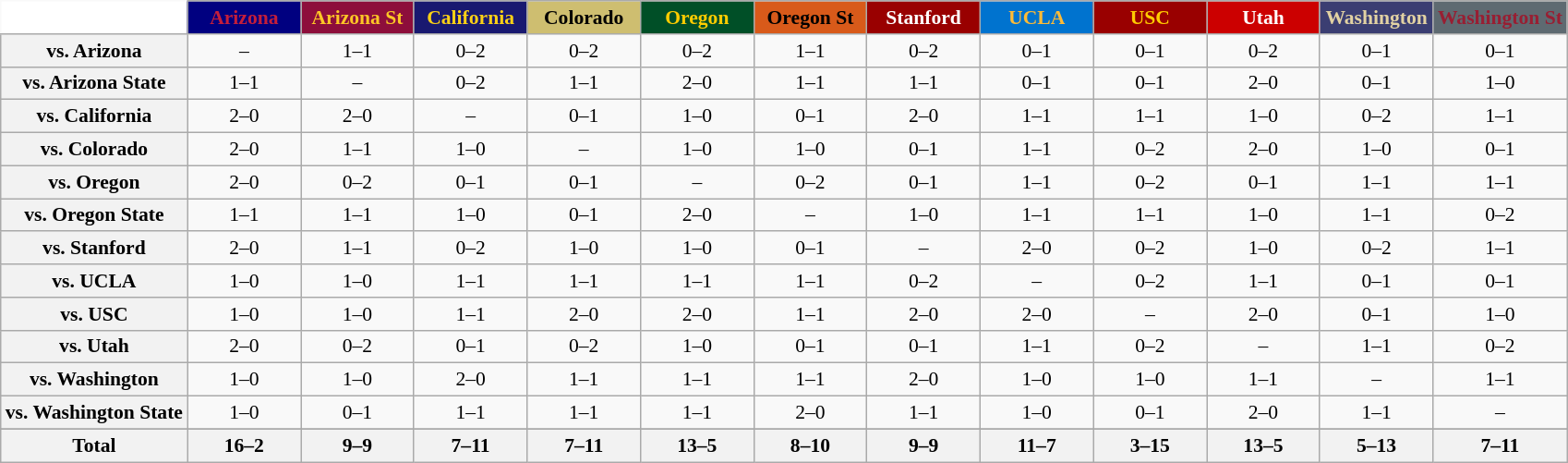<table class="wikitable" style="white-space:nowrap;font-size:90%;">
<tr>
<th colspan=1 style="background:white; border-top-style:hidden; border-left-style:hidden;"   width=75> </th>
<th style="background:#000080; color:#C41E3A;"  width=75>Arizona</th>
<th style="background:#8D0E3B; color:#FCC626;"  width=75>Arizona St</th>
<th style="background:#191970; color:#FCD116;"  width=75>California</th>
<th style="background:#CEBE70; color:#000000;"  width=75>Colorado</th>
<th style="background:#004F27; color:#FFCC00;"  width=75>Oregon</th>
<th style="background:#D85A1A; color:#000000;"  width=75>Oregon St</th>
<th style="background:#990000; color:#FFFFFF;"  width=75>Stanford</th>
<th style="background:#0073CF; color:#FEBB36;"  width=75>UCLA</th>
<th style="background:#990000; color:#FFCC00;"  width=75>USC</th>
<th style="background:#CC0000; color:#FFFFFF;"  width=75>Utah</th>
<th style="background:#3B3E72; color:#E2D2A3;"  width=75>Washington</th>
<th style="background:#5E6A71; color:#981E32;"  width=75>Washington St</th>
</tr>
<tr style="text-align:center;">
<th>vs. Arizona</th>
<td>–</td>
<td>1–1</td>
<td>0–2</td>
<td>0–2</td>
<td>0–2</td>
<td>1–1</td>
<td>0–2</td>
<td>0–1</td>
<td>0–1</td>
<td>0–2</td>
<td>0–1</td>
<td>0–1</td>
</tr>
<tr style="text-align:center;">
<th>vs. Arizona State</th>
<td>1–1</td>
<td>–</td>
<td>0–2</td>
<td>1–1</td>
<td>2–0</td>
<td>1–1</td>
<td>1–1</td>
<td>0–1</td>
<td>0–1</td>
<td>2–0</td>
<td>0–1</td>
<td>1–0</td>
</tr>
<tr style="text-align:center;">
<th>vs. California</th>
<td>2–0</td>
<td>2–0</td>
<td>–</td>
<td>0–1</td>
<td>1–0</td>
<td>0–1</td>
<td>2–0</td>
<td>1–1</td>
<td>1–1</td>
<td>1–0</td>
<td>0–2</td>
<td>1–1</td>
</tr>
<tr style="text-align:center;">
<th>vs. Colorado</th>
<td>2–0</td>
<td>1–1</td>
<td>1–0</td>
<td>–</td>
<td>1–0</td>
<td>1–0</td>
<td>0–1</td>
<td>1–1</td>
<td>0–2</td>
<td>2–0</td>
<td>1–0</td>
<td>0–1</td>
</tr>
<tr style="text-align:center;">
<th>vs. Oregon</th>
<td>2–0</td>
<td>0–2</td>
<td>0–1</td>
<td>0–1</td>
<td>–</td>
<td>0–2</td>
<td>0–1</td>
<td>1–1</td>
<td>0–2</td>
<td>0–1</td>
<td>1–1</td>
<td>1–1</td>
</tr>
<tr style="text-align:center;">
<th>vs. Oregon State</th>
<td>1–1</td>
<td>1–1</td>
<td>1–0</td>
<td>0–1</td>
<td>2–0</td>
<td>–</td>
<td>1–0</td>
<td>1–1</td>
<td>1–1</td>
<td>1–0</td>
<td>1–1</td>
<td>0–2</td>
</tr>
<tr style="text-align:center;">
<th>vs. Stanford</th>
<td>2–0</td>
<td>1–1</td>
<td>0–2</td>
<td>1–0</td>
<td>1–0</td>
<td>0–1</td>
<td>–</td>
<td>2–0</td>
<td>0–2</td>
<td>1–0</td>
<td>0–2</td>
<td>1–1</td>
</tr>
<tr style="text-align:center;">
<th>vs. UCLA</th>
<td>1–0</td>
<td>1–0</td>
<td>1–1</td>
<td>1–1</td>
<td>1–1</td>
<td>1–1</td>
<td>0–2</td>
<td>–</td>
<td>0–2</td>
<td>1–1</td>
<td>0–1</td>
<td>0–1</td>
</tr>
<tr style="text-align:center;">
<th>vs. USC</th>
<td>1–0</td>
<td>1–0</td>
<td>1–1</td>
<td>2–0</td>
<td>2–0</td>
<td>1–1</td>
<td>2–0</td>
<td>2–0</td>
<td>–</td>
<td>2–0</td>
<td>0–1</td>
<td>1–0</td>
</tr>
<tr style="text-align:center;">
<th>vs. Utah</th>
<td>2–0</td>
<td>0–2</td>
<td>0–1</td>
<td>0–2</td>
<td>1–0</td>
<td>0–1</td>
<td>0–1</td>
<td>1–1</td>
<td>0–2</td>
<td>–</td>
<td>1–1</td>
<td>0–2</td>
</tr>
<tr style="text-align:center;">
<th>vs. Washington</th>
<td>1–0</td>
<td>1–0</td>
<td>2–0</td>
<td>1–1</td>
<td>1–1</td>
<td>1–1</td>
<td>2–0</td>
<td>1–0</td>
<td>1–0</td>
<td>1–1</td>
<td>–</td>
<td>1–1</td>
</tr>
<tr style="text-align:center;">
<th>vs. Washington State</th>
<td>1–0</td>
<td>0–1</td>
<td>1–1</td>
<td>1–1</td>
<td>1–1</td>
<td>2–0</td>
<td>1–1</td>
<td>1–0</td>
<td>0–1</td>
<td>2–0</td>
<td>1–1</td>
<td>–</td>
</tr>
<tr style="text-align:center;">
</tr>
<tr style="text-align:center;">
<th>Total</th>
<th>16–2</th>
<th>9–9</th>
<th>7–11</th>
<th>7–11</th>
<th>13–5</th>
<th>8–10</th>
<th>9–9</th>
<th>11–7</th>
<th>3–15</th>
<th>13–5</th>
<th>5–13</th>
<th>7–11</th>
</tr>
</table>
